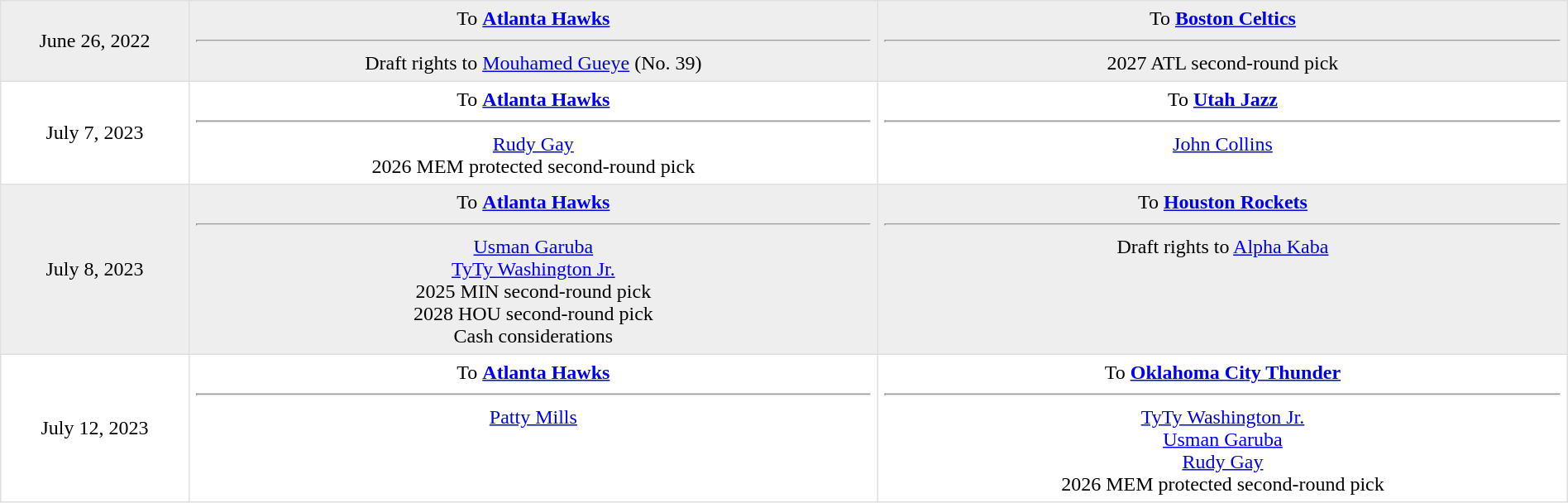<table border=1 style="border-collapse:collapse; text-align: center; width: 100%" bordercolor="#DFDFDF"  cellpadding="5">
<tr style="background:#eee;">
<td style="width:12%">June 26, 2022</td>
<td style="width:44%" valign="top">To <strong><a href='#'>Atlanta Hawks</a></strong><hr>Draft rights to <a href='#'>Mouhamed Gueye</a> (No. 39)</td>
<td style="width:44%" valign="top">To <strong><a href='#'>Boston Celtics</a></strong><hr>2027 ATL second-round pick</td>
</tr>
<tr>
<td style="width:12%">July 7, 2023</td>
<td style="width:44%" valign="top">To <strong><a href='#'>Atlanta Hawks</a></strong><hr><a href='#'>Rudy Gay</a><br>2026 MEM protected second-round pick</td>
<td style="width:44%" valign="top">To <strong><a href='#'>Utah Jazz</a></strong><hr><a href='#'>John Collins</a></td>
</tr>
<tr style="background:#eee;">
<td style="width:12%">July 8, 2023</td>
<td style="width:44%" valign="top">To <strong><a href='#'>Atlanta Hawks</a></strong><hr><a href='#'>Usman Garuba</a><br><a href='#'>TyTy Washington Jr.</a><br>2025 MIN second-round pick<br>2028 HOU second-round pick<br>Cash considerations</td>
<td style="width:44%" valign="top">To <strong><a href='#'>Houston Rockets</a></strong><hr>Draft rights to <a href='#'>Alpha Kaba</a> </td>
</tr>
<tr>
<td style="width:12%">July 12, 2023</td>
<td style="width:44%" valign="top">To <strong><a href='#'>Atlanta Hawks</a></strong><hr><a href='#'>Patty Mills</a></td>
<td style="width:44%" valign="top">To <strong><a href='#'>Oklahoma City Thunder</a></strong><hr><a href='#'>TyTy Washington Jr.</a><br><a href='#'>Usman Garuba</a><br><a href='#'>Rudy Gay</a><br>2026 MEM protected second-round pick</td>
</tr>
</table>
